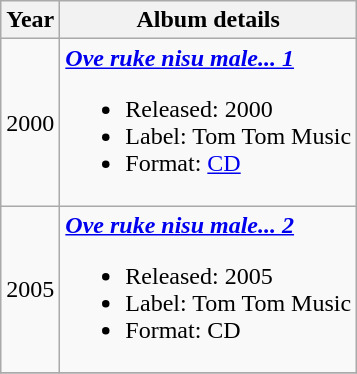<table class ="wikitable">
<tr>
<th>Year</th>
<th>Album details</th>
</tr>
<tr>
<td align="center" rowspan="1">2000</td>
<td><strong><em><a href='#'>Ove ruke nisu male... 1</a></em></strong><br><ul><li>Released: 2000</li><li>Label: Tom Tom Music</li><li>Format: <a href='#'>CD</a></li></ul></td>
</tr>
<tr>
<td align="center" rowspan="1">2005</td>
<td><strong><em><a href='#'>Ove ruke nisu male... 2</a></em></strong><br><ul><li>Released: 2005</li><li>Label: Tom Tom Music</li><li>Format: CD</li></ul></td>
</tr>
<tr>
</tr>
</table>
